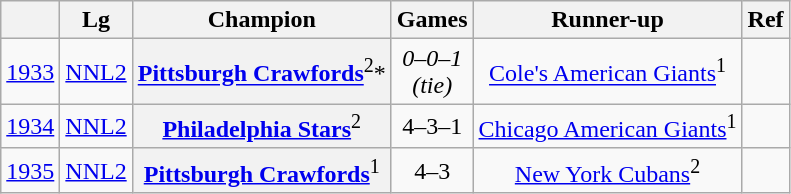<table class="wikitable" style="text-align:center;">
<tr>
<th></th>
<th>Lg</th>
<th>Champion</th>
<th>Games</th>
<th>Runner-up</th>
<th>Ref</th>
</tr>
<tr>
<td><a href='#'>1933</a></td>
<td><a href='#'>NNL2</a></td>
<td bgcolor=#f2f2f2><strong><a href='#'>Pittsburgh Crawfords</a></strong><sup>2</sup>*</td>
<td><em>0–0–1<br>(tie)</em></td>
<td><a href='#'>Cole's American Giants</a><sup>1</sup></td>
<td></td>
</tr>
<tr>
<td><a href='#'>1934</a></td>
<td><a href='#'>NNL2</a></td>
<td bgcolor=#f2f2f2><strong><a href='#'>Philadelphia Stars</a></strong><sup>2</sup></td>
<td>4–3–1</td>
<td><a href='#'>Chicago American Giants</a><sup>1</sup></td>
<td></td>
</tr>
<tr>
<td><a href='#'>1935</a></td>
<td><a href='#'>NNL2</a></td>
<td bgcolor=#f2f2f2><strong><a href='#'>Pittsburgh Crawfords</a></strong><sup>1</sup></td>
<td>4–3</td>
<td><a href='#'>New York Cubans</a><sup>2</sup></td>
<td></td>
</tr>
</table>
